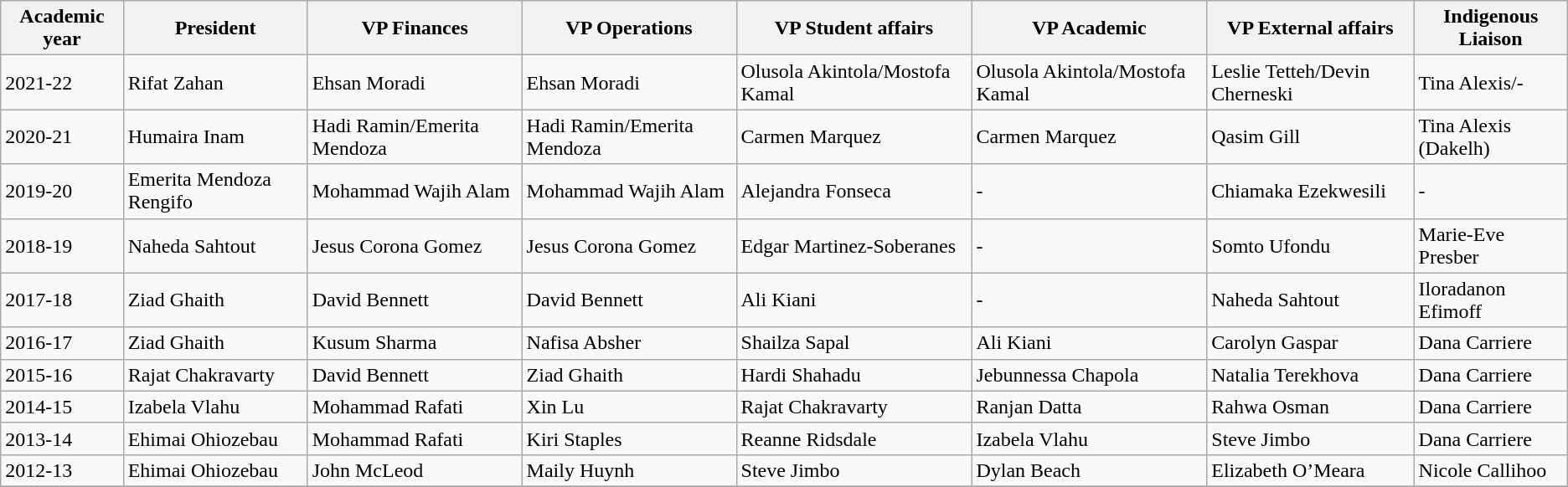<table class="wikitable sortable">
<tr>
<th>Academic year</th>
<th>President</th>
<th>VP Finances</th>
<th>VP Operations</th>
<th>VP Student affairs</th>
<th>VP Academic</th>
<th>VP External affairs</th>
<th>Indigenous Liaison<br></th>
</tr>
<tr>
<td>2021-22 </td>
<td>Rifat Zahan</td>
<td>Ehsan Moradi</td>
<td>Ehsan Moradi</td>
<td>Olusola Akintola/Mostofa Kamal</td>
<td>Olusola Akintola/Mostofa Kamal</td>
<td>Leslie Tetteh/Devin Cherneski</td>
<td>Tina Alexis/-</td>
</tr>
<tr>
<td>2020-21 </td>
<td>Humaira Inam</td>
<td>Hadi Ramin/Emerita Mendoza</td>
<td>Hadi Ramin/Emerita Mendoza</td>
<td>Carmen Marquez</td>
<td>Carmen Marquez</td>
<td>Qasim Gill</td>
<td>Tina Alexis (Dakelh)</td>
</tr>
<tr>
<td>2019-20</td>
<td>Emerita Mendoza Rengifo</td>
<td>Mohammad Wajih Alam</td>
<td>Mohammad Wajih Alam</td>
<td>Alejandra Fonseca</td>
<td>-</td>
<td>Chiamaka Ezekwesili</td>
<td>-</td>
</tr>
<tr>
<td>2018-19</td>
<td>Naheda Sahtout</td>
<td>Jesus Corona Gomez</td>
<td>Jesus Corona Gomez</td>
<td>Edgar Martinez-Soberanes </td>
<td>-</td>
<td>Somto Ufondu </td>
<td>Marie-Eve Presber </td>
</tr>
<tr>
<td>2017-18 </td>
<td>Ziad Ghaith</td>
<td>David Bennett</td>
<td>David Bennett</td>
<td>Ali Kiani</td>
<td>-</td>
<td>Naheda Sahtout</td>
<td>Iloradanon Efimoff</td>
</tr>
<tr>
<td>2016-17 </td>
<td>Ziad Ghaith</td>
<td>Kusum Sharma</td>
<td>Nafisa Absher</td>
<td>Shailza Sapal</td>
<td>Ali Kiani</td>
<td>Carolyn Gaspar</td>
<td>Dana Carriere</td>
</tr>
<tr>
<td>2015-16 </td>
<td>Rajat Chakravarty</td>
<td>David Bennett</td>
<td>Ziad Ghaith</td>
<td>Hardi Shahadu</td>
<td>Jebunnessa Chapola</td>
<td>Natalia Terekhova</td>
<td>Dana Carriere</td>
</tr>
<tr>
<td>2014-15 </td>
<td>Izabela Vlahu</td>
<td>Mohammad Rafati</td>
<td>Xin Lu</td>
<td>Rajat Chakravarty</td>
<td>Ranjan Datta</td>
<td>Rahwa Osman</td>
<td>Dana Carriere</td>
</tr>
<tr>
<td>2013-14 </td>
<td>Ehimai Ohiozebau</td>
<td>Mohammad Rafati</td>
<td>Kiri Staples</td>
<td>Reanne Ridsdale</td>
<td>Izabela Vlahu</td>
<td>Steve Jimbo</td>
<td>Dana Carriere</td>
</tr>
<tr>
<td>2012-13 </td>
<td>Ehimai Ohiozebau</td>
<td>John McLeod</td>
<td>Maily Huynh</td>
<td>Steve Jimbo</td>
<td>Dylan Beach</td>
<td>Elizabeth O’Meara</td>
<td>Nicole Callihoo</td>
</tr>
<tr>
</tr>
</table>
